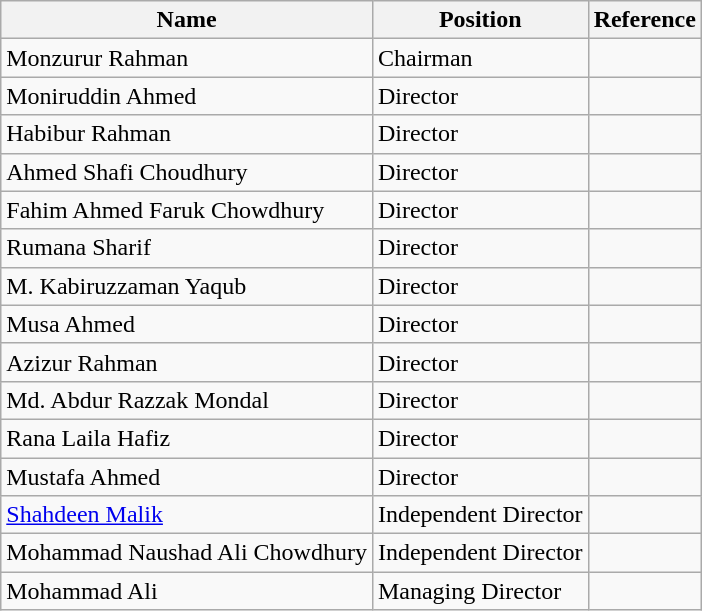<table class="wikitable">
<tr>
<th>Name</th>
<th>Position</th>
<th>Reference</th>
</tr>
<tr>
<td>Monzurur Rahman</td>
<td>Chairman</td>
<td></td>
</tr>
<tr>
<td>Moniruddin Ahmed</td>
<td>Director</td>
<td></td>
</tr>
<tr>
<td>Habibur Rahman</td>
<td>Director</td>
<td></td>
</tr>
<tr>
<td>Ahmed Shafi Choudhury</td>
<td>Director</td>
<td></td>
</tr>
<tr>
<td>Fahim Ahmed Faruk Chowdhury</td>
<td>Director</td>
<td></td>
</tr>
<tr>
<td>Rumana Sharif</td>
<td>Director</td>
<td></td>
</tr>
<tr>
<td>M. Kabiruzzaman Yaqub</td>
<td>Director</td>
<td></td>
</tr>
<tr>
<td>Musa Ahmed</td>
<td>Director</td>
<td></td>
</tr>
<tr>
<td>Azizur Rahman</td>
<td>Director</td>
<td></td>
</tr>
<tr>
<td>Md. Abdur Razzak Mondal</td>
<td>Director</td>
<td></td>
</tr>
<tr>
<td>Rana Laila Hafiz</td>
<td>Director</td>
<td></td>
</tr>
<tr>
<td>Mustafa Ahmed</td>
<td>Director</td>
<td></td>
</tr>
<tr>
<td><a href='#'>Shahdeen Malik</a></td>
<td>Independent Director</td>
<td></td>
</tr>
<tr>
<td>Mohammad Naushad Ali Chowdhury</td>
<td>Independent Director</td>
<td></td>
</tr>
<tr>
<td>Mohammad Ali</td>
<td>Managing Director</td>
<td></td>
</tr>
</table>
